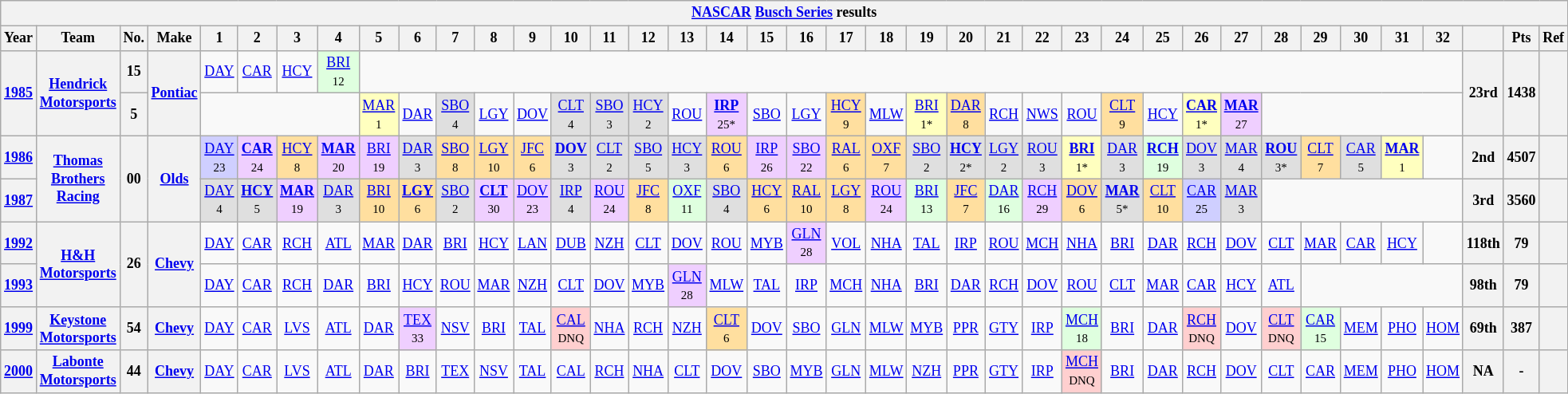<table class="wikitable" style="text-align:center; font-size:75%">
<tr>
<th colspan=39><a href='#'>NASCAR</a> <a href='#'>Busch Series</a> results</th>
</tr>
<tr>
<th>Year</th>
<th>Team</th>
<th>No.</th>
<th>Make</th>
<th>1</th>
<th>2</th>
<th>3</th>
<th>4</th>
<th>5</th>
<th>6</th>
<th>7</th>
<th>8</th>
<th>9</th>
<th>10</th>
<th>11</th>
<th>12</th>
<th>13</th>
<th>14</th>
<th>15</th>
<th>16</th>
<th>17</th>
<th>18</th>
<th>19</th>
<th>20</th>
<th>21</th>
<th>22</th>
<th>23</th>
<th>24</th>
<th>25</th>
<th>26</th>
<th>27</th>
<th>28</th>
<th>29</th>
<th>30</th>
<th>31</th>
<th>32</th>
<th></th>
<th>Pts</th>
<th>Ref</th>
</tr>
<tr>
<th rowspan=2><a href='#'>1985</a></th>
<th rowspan=2><a href='#'>Hendrick Motorsports</a></th>
<th>15</th>
<th rowspan=2><a href='#'>Pontiac</a></th>
<td><a href='#'>DAY</a></td>
<td><a href='#'>CAR</a></td>
<td><a href='#'>HCY</a></td>
<td style="background:#DFFFDF;"><a href='#'>BRI</a><br><small>12</small></td>
<td colspan=28></td>
<th rowspan=2>23rd</th>
<th rowspan=2>1438</th>
<th rowspan=2></th>
</tr>
<tr>
<th>5</th>
<td colspan=4></td>
<td style="background:#FFFFBF;"><a href='#'>MAR</a><br><small>1</small></td>
<td><a href='#'>DAR</a></td>
<td style="background:#DFDFDF;"><a href='#'>SBO</a><br><small>4</small></td>
<td><a href='#'>LGY</a></td>
<td><a href='#'>DOV</a></td>
<td style="background:#DFDFDF;"><a href='#'>CLT</a><br><small>4</small></td>
<td style="background:#DFDFDF;"><a href='#'>SBO</a><br><small>3</small></td>
<td style="background:#DFDFDF;"><a href='#'>HCY</a><br><small>2</small></td>
<td><a href='#'>ROU</a></td>
<td style="background:#EFCFFF;"><strong><a href='#'>IRP</a></strong><br><small>25*</small></td>
<td><a href='#'>SBO</a></td>
<td><a href='#'>LGY</a></td>
<td style="background:#FFDF9F;"><a href='#'>HCY</a><br><small>9</small></td>
<td><a href='#'>MLW</a></td>
<td style="background:#FFFFBF;"><a href='#'>BRI</a><br><small>1*</small></td>
<td style="background:#FFDF9F;"><a href='#'>DAR</a><br><small>8</small></td>
<td><a href='#'>RCH</a></td>
<td><a href='#'>NWS</a></td>
<td><a href='#'>ROU</a></td>
<td style="background:#FFDF9F;"><a href='#'>CLT</a><br><small>9</small></td>
<td><a href='#'>HCY</a></td>
<td style="background:#FFFFBF;"><strong><a href='#'>CAR</a></strong><br><small>1*</small></td>
<td style="background:#EFCFFF;"><strong><a href='#'>MAR</a></strong><br><small>27</small></td>
<td colspan=5></td>
</tr>
<tr>
<th><a href='#'>1986</a></th>
<th rowspan=2><a href='#'>Thomas Brothers Racing</a></th>
<th rowspan=2>00</th>
<th rowspan=2><a href='#'>Olds</a></th>
<td style="background:#CFCFFF;"><a href='#'>DAY</a><br><small>23</small></td>
<td style="background:#EFCFFF;"><strong><a href='#'>CAR</a></strong><br><small>24</small></td>
<td style="background:#FFDF9F;"><a href='#'>HCY</a><br><small>8</small></td>
<td style="background:#EFCFFF;"><strong><a href='#'>MAR</a></strong><br><small>20</small></td>
<td style="background:#EFCFFF;"><a href='#'>BRI</a><br><small>19</small></td>
<td style="background:#DFDFDF;"><a href='#'>DAR</a><br><small>3</small></td>
<td style="background:#FFDF9F;"><a href='#'>SBO</a><br><small>8</small></td>
<td style="background:#FFDF9F;"><a href='#'>LGY</a><br><small>10</small></td>
<td style="background:#FFDF9F;"><a href='#'>JFC</a><br><small>6</small></td>
<td style="background:#DFDFDF;"><strong><a href='#'>DOV</a></strong><br><small>3</small></td>
<td style="background:#DFDFDF;"><a href='#'>CLT</a><br><small>2</small></td>
<td style="background:#DFDFDF;"><a href='#'>SBO</a><br><small>5</small></td>
<td style="background:#DFDFDF;"><a href='#'>HCY</a><br><small>3</small></td>
<td style="background:#FFDF9F;"><a href='#'>ROU</a><br><small>6</small></td>
<td style="background:#EFCFFF;"><a href='#'>IRP</a><br><small>26</small></td>
<td style="background:#EFCFFF;"><a href='#'>SBO</a><br><small>22</small></td>
<td style="background:#FFDF9F;"><a href='#'>RAL</a><br><small>6</small></td>
<td style="background:#FFDF9F;"><a href='#'>OXF</a><br><small>7</small></td>
<td style="background:#DFDFDF;"><a href='#'>SBO</a><br><small>2</small></td>
<td style="background:#DFDFDF;"><strong><a href='#'>HCY</a></strong><br><small>2*</small></td>
<td style="background:#DFDFDF;"><a href='#'>LGY</a><br><small>2</small></td>
<td style="background:#DFDFDF;"><a href='#'>ROU</a><br><small>3</small></td>
<td style="background:#FFFFBF;"><strong><a href='#'>BRI</a></strong><br><small>1*</small></td>
<td style="background:#DFDFDF;"><a href='#'>DAR</a><br><small>3</small></td>
<td style="background:#DFFFDF;"><strong><a href='#'>RCH</a></strong><br><small>19</small></td>
<td style="background:#DFDFDF;"><a href='#'>DOV</a><br><small>3</small></td>
<td style="background:#DFDFDF;"><a href='#'>MAR</a><br><small>4</small></td>
<td style="background:#DFDFDF;"><strong><a href='#'>ROU</a></strong><br><small>3*</small></td>
<td style="background:#FFDF9F;"><a href='#'>CLT</a><br><small>7</small></td>
<td style="background:#DFDFDF;"><a href='#'>CAR</a><br><small>5</small></td>
<td style="background:#FFFFBF;"><strong><a href='#'>MAR</a></strong><br><small>1</small></td>
<td></td>
<th>2nd</th>
<th>4507</th>
<th></th>
</tr>
<tr>
<th><a href='#'>1987</a></th>
<td style="background:#DFDFDF;"><a href='#'>DAY</a><br><small>4</small></td>
<td style="background:#DFDFDF;"><strong><a href='#'>HCY</a></strong><br><small>5</small></td>
<td style="background:#EFCFFF;"><strong><a href='#'>MAR</a></strong><br><small>19</small></td>
<td style="background:#DFDFDF;"><a href='#'>DAR</a><br><small>3</small></td>
<td style="background:#FFDF9F;"><a href='#'>BRI</a><br><small>10</small></td>
<td style="background:#FFDF9F;"><strong><a href='#'>LGY</a></strong><br><small>6</small></td>
<td style="background:#DFDFDF;"><a href='#'>SBO</a><br><small>2</small></td>
<td style="background:#EFCFFF;"><strong><a href='#'>CLT</a></strong><br><small>30</small></td>
<td style="background:#EFCFFF;"><a href='#'>DOV</a><br><small>23</small></td>
<td style="background:#DFDFDF;"><a href='#'>IRP</a><br><small>4</small></td>
<td style="background:#EFCFFF;"><a href='#'>ROU</a><br><small>24</small></td>
<td style="background:#FFDF9F;"><a href='#'>JFC</a><br><small>8</small></td>
<td style="background:#DFFFDF;"><a href='#'>OXF</a><br><small>11</small></td>
<td style="background:#DFDFDF;"><a href='#'>SBO</a><br><small>4</small></td>
<td style="background:#FFDF9F;"><a href='#'>HCY</a><br><small>6</small></td>
<td style="background:#FFDF9F;"><a href='#'>RAL</a><br><small>10</small></td>
<td style="background:#FFDF9F;"><a href='#'>LGY</a><br><small>8</small></td>
<td style="background:#EFCFFF;"><a href='#'>ROU</a><br><small>24</small></td>
<td style="background:#DFFFDF;"><a href='#'>BRI</a><br><small>13</small></td>
<td style="background:#FFDF9F;"><a href='#'>JFC</a><br><small>7</small></td>
<td style="background:#DFFFDF;"><a href='#'>DAR</a><br><small>16</small></td>
<td style="background:#EFCFFF;"><a href='#'>RCH</a><br><small>29</small></td>
<td style="background:#FFDF9F;"><a href='#'>DOV</a><br><small>6</small></td>
<td style="background:#DFDFDF;"><strong><a href='#'>MAR</a></strong><br><small>5*</small></td>
<td style="background:#FFDF9F;"><a href='#'>CLT</a><br><small>10</small></td>
<td style="background:#CFCFFF;"><a href='#'>CAR</a><br><small>25</small></td>
<td style="background:#DFDFDF;"><a href='#'>MAR</a><br><small>3</small></td>
<td colspan=5></td>
<th>3rd</th>
<th>3560</th>
<th></th>
</tr>
<tr>
<th><a href='#'>1992</a></th>
<th rowspan=2><a href='#'>H&H Motorsports</a></th>
<th rowspan=2>26</th>
<th rowspan=2><a href='#'>Chevy</a></th>
<td><a href='#'>DAY</a></td>
<td><a href='#'>CAR</a></td>
<td><a href='#'>RCH</a></td>
<td><a href='#'>ATL</a></td>
<td><a href='#'>MAR</a></td>
<td><a href='#'>DAR</a></td>
<td><a href='#'>BRI</a></td>
<td><a href='#'>HCY</a></td>
<td><a href='#'>LAN</a></td>
<td><a href='#'>DUB</a></td>
<td><a href='#'>NZH</a></td>
<td><a href='#'>CLT</a></td>
<td><a href='#'>DOV</a></td>
<td><a href='#'>ROU</a></td>
<td><a href='#'>MYB</a></td>
<td style="background:#EFCFFF;"><a href='#'>GLN</a><br><small>28</small></td>
<td><a href='#'>VOL</a></td>
<td><a href='#'>NHA</a></td>
<td><a href='#'>TAL</a></td>
<td><a href='#'>IRP</a></td>
<td><a href='#'>ROU</a></td>
<td><a href='#'>MCH</a></td>
<td><a href='#'>NHA</a></td>
<td><a href='#'>BRI</a></td>
<td><a href='#'>DAR</a></td>
<td><a href='#'>RCH</a></td>
<td><a href='#'>DOV</a></td>
<td><a href='#'>CLT</a></td>
<td><a href='#'>MAR</a></td>
<td><a href='#'>CAR</a></td>
<td><a href='#'>HCY</a></td>
<td></td>
<th>118th</th>
<th>79</th>
<th></th>
</tr>
<tr>
<th><a href='#'>1993</a></th>
<td><a href='#'>DAY</a></td>
<td><a href='#'>CAR</a></td>
<td><a href='#'>RCH</a></td>
<td><a href='#'>DAR</a></td>
<td><a href='#'>BRI</a></td>
<td><a href='#'>HCY</a></td>
<td><a href='#'>ROU</a></td>
<td><a href='#'>MAR</a></td>
<td><a href='#'>NZH</a></td>
<td><a href='#'>CLT</a></td>
<td><a href='#'>DOV</a></td>
<td><a href='#'>MYB</a></td>
<td style="background:#EFCFFF;"><a href='#'>GLN</a><br><small>28</small></td>
<td><a href='#'>MLW</a></td>
<td><a href='#'>TAL</a></td>
<td><a href='#'>IRP</a></td>
<td><a href='#'>MCH</a></td>
<td><a href='#'>NHA</a></td>
<td><a href='#'>BRI</a></td>
<td><a href='#'>DAR</a></td>
<td><a href='#'>RCH</a></td>
<td><a href='#'>DOV</a></td>
<td><a href='#'>ROU</a></td>
<td><a href='#'>CLT</a></td>
<td><a href='#'>MAR</a></td>
<td><a href='#'>CAR</a></td>
<td><a href='#'>HCY</a></td>
<td><a href='#'>ATL</a></td>
<td colspan=4></td>
<th>98th</th>
<th>79</th>
<th></th>
</tr>
<tr>
<th><a href='#'>1999</a></th>
<th><a href='#'>Keystone Motorsports</a></th>
<th>54</th>
<th><a href='#'>Chevy</a></th>
<td><a href='#'>DAY</a></td>
<td><a href='#'>CAR</a></td>
<td><a href='#'>LVS</a></td>
<td><a href='#'>ATL</a></td>
<td><a href='#'>DAR</a></td>
<td style="background:#EFCFFF;"><a href='#'>TEX</a><br><small>33</small></td>
<td><a href='#'>NSV</a></td>
<td><a href='#'>BRI</a></td>
<td><a href='#'>TAL</a></td>
<td style="background:#FFCFCF;"><a href='#'>CAL</a><br><small>DNQ</small></td>
<td><a href='#'>NHA</a></td>
<td><a href='#'>RCH</a></td>
<td><a href='#'>NZH</a></td>
<td style="background:#FFDF9F;"><a href='#'>CLT</a><br><small>6</small></td>
<td><a href='#'>DOV</a></td>
<td><a href='#'>SBO</a></td>
<td><a href='#'>GLN</a></td>
<td><a href='#'>MLW</a></td>
<td><a href='#'>MYB</a></td>
<td><a href='#'>PPR</a></td>
<td><a href='#'>GTY</a></td>
<td><a href='#'>IRP</a></td>
<td style="background:#DFFFDF;"><a href='#'>MCH</a><br><small>18</small></td>
<td><a href='#'>BRI</a></td>
<td><a href='#'>DAR</a></td>
<td style="background:#FFCFCF;"><a href='#'>RCH</a><br><small>DNQ</small></td>
<td><a href='#'>DOV</a></td>
<td style="background:#FFCFCF;"><a href='#'>CLT</a><br><small>DNQ</small></td>
<td style="background:#DFFFDF;"><a href='#'>CAR</a><br><small>15</small></td>
<td><a href='#'>MEM</a></td>
<td><a href='#'>PHO</a></td>
<td><a href='#'>HOM</a></td>
<th>69th</th>
<th>387</th>
<th></th>
</tr>
<tr>
<th><a href='#'>2000</a></th>
<th><a href='#'>Labonte Motorsports</a></th>
<th>44</th>
<th><a href='#'>Chevy</a></th>
<td><a href='#'>DAY</a></td>
<td><a href='#'>CAR</a></td>
<td><a href='#'>LVS</a></td>
<td><a href='#'>ATL</a></td>
<td><a href='#'>DAR</a></td>
<td><a href='#'>BRI</a></td>
<td><a href='#'>TEX</a></td>
<td><a href='#'>NSV</a></td>
<td><a href='#'>TAL</a></td>
<td><a href='#'>CAL</a></td>
<td><a href='#'>RCH</a></td>
<td><a href='#'>NHA</a></td>
<td><a href='#'>CLT</a></td>
<td><a href='#'>DOV</a></td>
<td><a href='#'>SBO</a></td>
<td><a href='#'>MYB</a></td>
<td><a href='#'>GLN</a></td>
<td><a href='#'>MLW</a></td>
<td><a href='#'>NZH</a></td>
<td><a href='#'>PPR</a></td>
<td><a href='#'>GTY</a></td>
<td><a href='#'>IRP</a></td>
<td style="background:#FFCFCF;"><a href='#'>MCH</a><br><small>DNQ</small></td>
<td><a href='#'>BRI</a></td>
<td><a href='#'>DAR</a></td>
<td><a href='#'>RCH</a></td>
<td><a href='#'>DOV</a></td>
<td><a href='#'>CLT</a></td>
<td><a href='#'>CAR</a></td>
<td><a href='#'>MEM</a></td>
<td><a href='#'>PHO</a></td>
<td><a href='#'>HOM</a></td>
<th>NA</th>
<th>-</th>
<th></th>
</tr>
</table>
